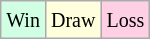<table class="wikitable">
<tr>
<td style="background-color: #d0ffe3;"><small>Win</small></td>
<td style="background-color: #ffffdd;"><small>Draw</small></td>
<td style="background-color: #ffd0e3;"><small>Loss</small></td>
</tr>
</table>
